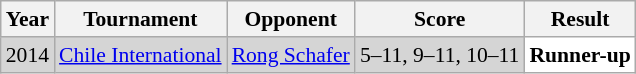<table class="sortable wikitable" style="font-size: 90%;">
<tr>
<th>Year</th>
<th>Tournament</th>
<th>Opponent</th>
<th>Score</th>
<th>Result</th>
</tr>
<tr style="background:#D5D5D5">
<td align="center">2014</td>
<td align="left"><a href='#'>Chile International</a></td>
<td align="left"> <a href='#'>Rong Schafer</a></td>
<td align="left">5–11, 9–11, 10–11</td>
<td style="text-align:left; background:white"> <strong>Runner-up</strong></td>
</tr>
</table>
